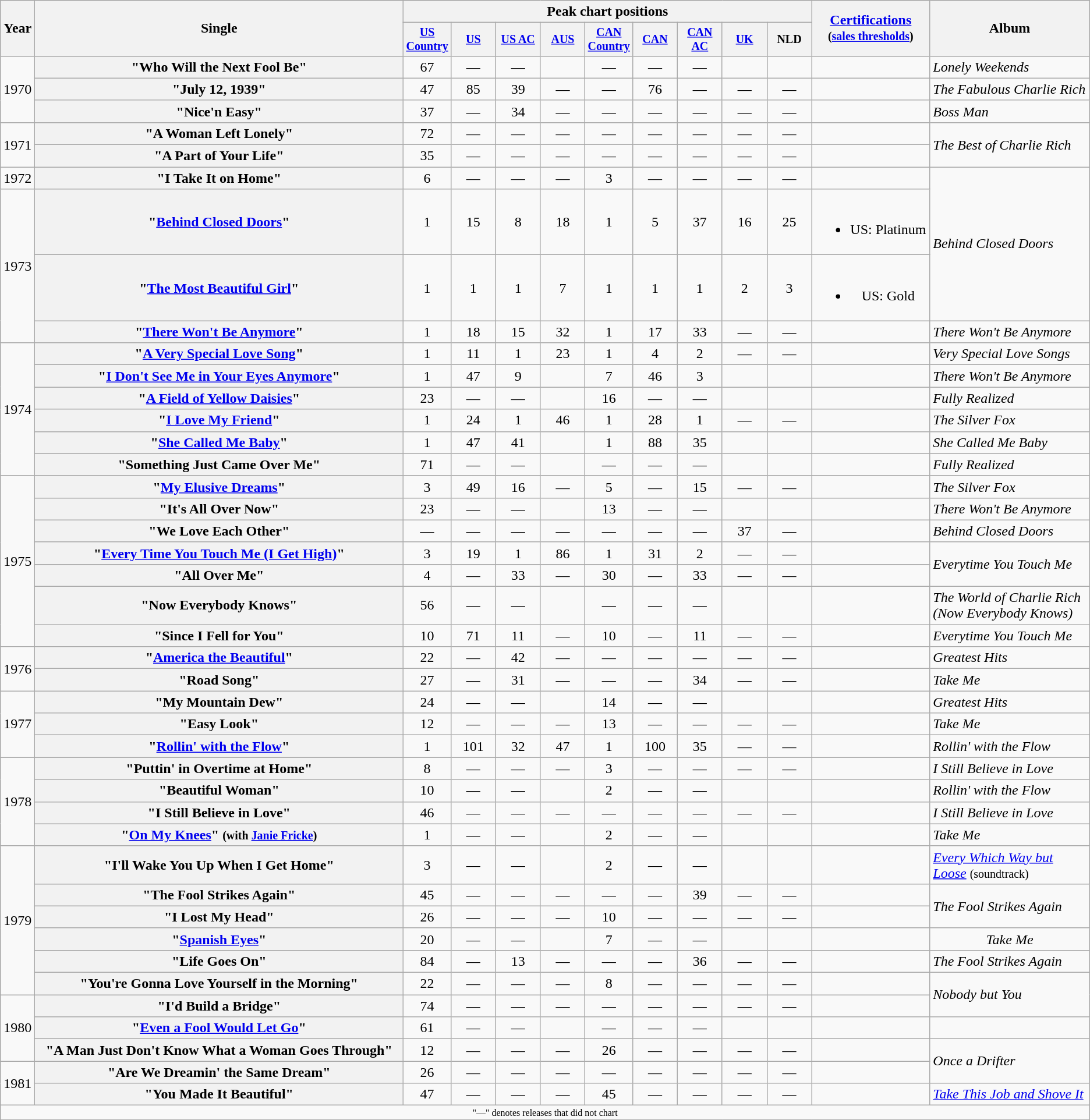<table class="wikitable plainrowheaders" style="text-align:center;">
<tr>
<th rowspan="2">Year</th>
<th rowspan="2" style="width:26em;">Single</th>
<th colspan="9">Peak chart positions</th>
<th rowspan="2" style="width:8em;"><a href='#'>Certifications</a><br><small>(<a href='#'>sales thresholds</a>)</small></th>
<th rowspan="2" style="width:11em;">Album</th>
</tr>
<tr style="font-size:smaller;">
<th width="45"><a href='#'>US Country</a><br></th>
<th width="45"><a href='#'>US</a><br></th>
<th width="45"><a href='#'>US AC</a></th>
<th width="45"><a href='#'>AUS</a></th>
<th width="45"><a href='#'>CAN Country</a></th>
<th width="45"><a href='#'>CAN</a></th>
<th width="45"><a href='#'>CAN AC</a></th>
<th width="45"><a href='#'>UK</a></th>
<th width="45">NLD</th>
</tr>
<tr>
<td rowspan="3">1970</td>
<th scope="row">"Who Will the Next Fool Be"</th>
<td>67</td>
<td>—</td>
<td>—</td>
<td></td>
<td>—</td>
<td>—</td>
<td>—</td>
<td></td>
<td></td>
<td></td>
<td align="left"><em>Lonely Weekends</em></td>
</tr>
<tr>
<th scope="row">"July 12, 1939"</th>
<td>47</td>
<td>85</td>
<td>39</td>
<td>—</td>
<td>—</td>
<td>76</td>
<td>—</td>
<td>—</td>
<td>—</td>
<td></td>
<td align="left"><em>The Fabulous Charlie Rich</em></td>
</tr>
<tr>
<th scope="row">"Nice'n Easy"</th>
<td>37</td>
<td>—</td>
<td>34</td>
<td>—</td>
<td>—</td>
<td>—</td>
<td>—</td>
<td>—</td>
<td>—</td>
<td></td>
<td align="left"><em>Boss Man</em></td>
</tr>
<tr>
<td rowspan="2">1971</td>
<th scope="row">"A Woman Left Lonely"</th>
<td>72</td>
<td>—</td>
<td>—</td>
<td>—</td>
<td>—</td>
<td>—</td>
<td>—</td>
<td>—</td>
<td>—</td>
<td></td>
<td align="left" rowspan="2"><em>The Best of Charlie Rich</em></td>
</tr>
<tr>
<th scope="row">"A Part of Your Life"</th>
<td>35</td>
<td>—</td>
<td>—</td>
<td>—</td>
<td>—</td>
<td>—</td>
<td>—</td>
<td>—</td>
<td>—</td>
<td></td>
</tr>
<tr>
<td>1972</td>
<th scope="row">"I Take It on Home"</th>
<td>6</td>
<td>—</td>
<td>—</td>
<td>—</td>
<td>3</td>
<td>—</td>
<td>—</td>
<td>—</td>
<td>—</td>
<td></td>
<td align="left" rowspan="3"><em>Behind Closed Doors</em></td>
</tr>
<tr>
<td rowspan="3">1973</td>
<th scope="row">"<a href='#'>Behind Closed Doors</a>"</th>
<td>1</td>
<td>15</td>
<td>8</td>
<td>18</td>
<td>1</td>
<td>5</td>
<td>37</td>
<td>16</td>
<td>25</td>
<td><br><ul><li>US: Platinum</li></ul></td>
</tr>
<tr>
<th scope="row">"<a href='#'>The Most Beautiful Girl</a>"</th>
<td>1</td>
<td>1</td>
<td>1</td>
<td>7</td>
<td>1</td>
<td>1</td>
<td>1</td>
<td>2</td>
<td>3</td>
<td><br><ul><li>US: Gold</li></ul></td>
</tr>
<tr>
<th scope="row">"<a href='#'>There Won't Be Anymore</a>"</th>
<td>1</td>
<td>18</td>
<td>15</td>
<td>32</td>
<td>1</td>
<td>17</td>
<td>33</td>
<td>—</td>
<td>—</td>
<td></td>
<td align="left"><em>There Won't Be Anymore</em></td>
</tr>
<tr>
<td rowspan="6">1974</td>
<th scope="row">"<a href='#'>A Very Special Love Song</a>"</th>
<td>1</td>
<td>11</td>
<td>1</td>
<td>23</td>
<td>1</td>
<td>4</td>
<td>2</td>
<td>—</td>
<td>—</td>
<td></td>
<td align="left"><em>Very Special Love Songs</em></td>
</tr>
<tr>
<th scope="row">"<a href='#'>I Don't See Me in Your Eyes Anymore</a>"</th>
<td>1</td>
<td>47</td>
<td>9</td>
<td></td>
<td>7</td>
<td>46</td>
<td>3</td>
<td></td>
<td></td>
<td></td>
<td align="left"><em>There Won't Be Anymore</em></td>
</tr>
<tr>
<th scope="row">"<a href='#'>A Field of Yellow Daisies</a>"</th>
<td>23</td>
<td>—</td>
<td>—</td>
<td></td>
<td>16</td>
<td>—</td>
<td>—</td>
<td></td>
<td></td>
<td></td>
<td align="left"><em>Fully Realized</em></td>
</tr>
<tr>
<th scope="row">"<a href='#'>I Love My Friend</a>"</th>
<td>1</td>
<td>24</td>
<td>1</td>
<td>46</td>
<td>1</td>
<td>28</td>
<td>1</td>
<td>—</td>
<td>—</td>
<td></td>
<td align="left"><em>The Silver Fox</em></td>
</tr>
<tr>
<th scope="row">"<a href='#'>She Called Me Baby</a>"</th>
<td>1</td>
<td>47</td>
<td>41</td>
<td></td>
<td>1</td>
<td>88</td>
<td>35</td>
<td></td>
<td></td>
<td></td>
<td align="left"><em>She Called Me Baby</em></td>
</tr>
<tr>
<th scope="row">"Something Just Came Over Me"</th>
<td>71</td>
<td>—</td>
<td>—</td>
<td></td>
<td>—</td>
<td>—</td>
<td>—</td>
<td></td>
<td></td>
<td></td>
<td align="left"><em>Fully Realized</em></td>
</tr>
<tr>
<td rowspan="7">1975</td>
<th scope="row">"<a href='#'>My Elusive Dreams</a>"</th>
<td>3</td>
<td>49</td>
<td>16</td>
<td>—</td>
<td>5</td>
<td>—</td>
<td>15</td>
<td>—</td>
<td>—</td>
<td></td>
<td align="left"><em>The Silver Fox</em></td>
</tr>
<tr>
<th scope="row">"It's All Over Now"</th>
<td>23</td>
<td>—</td>
<td>—</td>
<td></td>
<td>13</td>
<td>—</td>
<td>—</td>
<td></td>
<td></td>
<td></td>
<td align="left"><em>There Won't Be Anymore</em></td>
</tr>
<tr>
<th scope="row">"We Love Each Other"</th>
<td>—</td>
<td>—</td>
<td>—</td>
<td>—</td>
<td>—</td>
<td>—</td>
<td>—</td>
<td>37</td>
<td>—</td>
<td></td>
<td align="left"><em>Behind Closed Doors</em></td>
</tr>
<tr>
<th scope="row">"<a href='#'>Every Time You Touch Me (I Get High)</a>"</th>
<td>3</td>
<td>19</td>
<td>1</td>
<td>86</td>
<td>1</td>
<td>31</td>
<td>2</td>
<td>—</td>
<td>—</td>
<td></td>
<td align="left" rowspan="2"><em>Everytime You Touch Me</em></td>
</tr>
<tr>
<th scope="row">"All Over Me"</th>
<td>4</td>
<td>—</td>
<td>33</td>
<td>—</td>
<td>30</td>
<td>—</td>
<td>33</td>
<td>—</td>
<td>—</td>
<td></td>
</tr>
<tr>
<th scope="row">"Now Everybody Knows"</th>
<td>56</td>
<td>—</td>
<td>—</td>
<td></td>
<td>—</td>
<td>—</td>
<td>—</td>
<td></td>
<td></td>
<td></td>
<td align="left"><em>The World of Charlie Rich (Now Everybody Knows)</em></td>
</tr>
<tr>
<th scope="row">"Since I Fell for You"</th>
<td>10</td>
<td>71</td>
<td>11</td>
<td>—</td>
<td>10</td>
<td>—</td>
<td>11</td>
<td>—</td>
<td>—</td>
<td></td>
<td align="left"><em>Everytime You Touch Me</em></td>
</tr>
<tr>
<td rowspan="2">1976</td>
<th scope="row">"<a href='#'>America the Beautiful</a>"</th>
<td>22</td>
<td>—</td>
<td>42</td>
<td>—</td>
<td>—</td>
<td>—</td>
<td>—</td>
<td>—</td>
<td>—</td>
<td></td>
<td align="left"><em>Greatest Hits</em></td>
</tr>
<tr>
<th scope="row">"Road Song"</th>
<td>27</td>
<td>—</td>
<td>31</td>
<td>—</td>
<td>—</td>
<td>—</td>
<td>34</td>
<td>—</td>
<td>—</td>
<td></td>
<td align="left"><em>Take Me</em></td>
</tr>
<tr>
<td rowspan="3">1977</td>
<th scope="row">"My Mountain Dew"</th>
<td>24</td>
<td>—</td>
<td>—</td>
<td></td>
<td>14</td>
<td>—</td>
<td>—</td>
<td></td>
<td></td>
<td></td>
<td align="left"><em>Greatest Hits</em></td>
</tr>
<tr>
<th scope="row">"Easy Look"</th>
<td>12</td>
<td>—</td>
<td>—</td>
<td>—</td>
<td>13</td>
<td>—</td>
<td>—</td>
<td>—</td>
<td>—</td>
<td></td>
<td align="left"><em>Take Me</em></td>
</tr>
<tr>
<th scope="row">"<a href='#'>Rollin' with the Flow</a>"</th>
<td>1</td>
<td>101</td>
<td>32</td>
<td>47</td>
<td>1</td>
<td>100</td>
<td>35</td>
<td>—</td>
<td>—</td>
<td></td>
<td align="left"><em>Rollin' with the Flow</em></td>
</tr>
<tr>
<td rowspan="4">1978</td>
<th scope="row">"Puttin' in Overtime at Home"</th>
<td>8</td>
<td>—</td>
<td>—</td>
<td>—</td>
<td>3</td>
<td>—</td>
<td>—</td>
<td>—</td>
<td>—</td>
<td></td>
<td align="left"><em>I Still Believe in Love</em></td>
</tr>
<tr>
<th scope="row">"Beautiful Woman"</th>
<td>10</td>
<td>—</td>
<td>—</td>
<td></td>
<td>2</td>
<td>—</td>
<td>—</td>
<td></td>
<td></td>
<td></td>
<td align="left"><em>Rollin' with the Flow</em></td>
</tr>
<tr>
<th scope="row">"I Still Believe in Love"</th>
<td>46</td>
<td>—</td>
<td>—</td>
<td>—</td>
<td>—</td>
<td>—</td>
<td>—</td>
<td>—</td>
<td>—</td>
<td></td>
<td align="left"><em>I Still Believe in Love</em></td>
</tr>
<tr>
<th scope="row">"<a href='#'>On My Knees</a>" <small>(with <a href='#'>Janie Fricke</a>)</small></th>
<td>1</td>
<td>—</td>
<td>—</td>
<td></td>
<td>2</td>
<td>—</td>
<td>—</td>
<td></td>
<td></td>
<td></td>
<td align="left"><em>Take Me</em></td>
</tr>
<tr>
<td rowspan="6">1979</td>
<th scope="row">"I'll Wake You Up When I Get Home"</th>
<td>3</td>
<td>—</td>
<td>—</td>
<td></td>
<td>2</td>
<td>—</td>
<td>—</td>
<td></td>
<td></td>
<td></td>
<td align="left"><em><a href='#'>Every Which Way but Loose</a></em> <small>(soundtrack)</small></td>
</tr>
<tr>
<th scope="row">"The Fool Strikes Again"</th>
<td>45</td>
<td>—</td>
<td>—</td>
<td>—</td>
<td>—</td>
<td>—</td>
<td>39</td>
<td>—</td>
<td>—</td>
<td></td>
<td align="left" rowspan="2"><em>The Fool Strikes Again</em></td>
</tr>
<tr>
<th scope="row">"I Lost My Head"</th>
<td>26</td>
<td>—</td>
<td>—</td>
<td>—</td>
<td>10</td>
<td>—</td>
<td>—</td>
<td>—</td>
<td>—</td>
<td></td>
</tr>
<tr>
<th scope="row">"<a href='#'>Spanish Eyes</a>"</th>
<td>20</td>
<td>—</td>
<td>—</td>
<td></td>
<td>7</td>
<td>—</td>
<td>—</td>
<td></td>
<td></td>
<td></td>
<td><em>Take Me</em></td>
</tr>
<tr>
<th scope="row">"Life Goes On"</th>
<td>84</td>
<td>—</td>
<td>13</td>
<td>—</td>
<td>—</td>
<td>—</td>
<td>36</td>
<td>—</td>
<td>—</td>
<td></td>
<td align="left"><em>The Fool Strikes Again</em></td>
</tr>
<tr>
<th scope="row">"You're Gonna Love Yourself in the Morning"</th>
<td>22</td>
<td>—</td>
<td>—</td>
<td>—</td>
<td>8</td>
<td>—</td>
<td>—</td>
<td>—</td>
<td>—</td>
<td></td>
<td rowspan="2" align="left"><em>Nobody but You</em></td>
</tr>
<tr>
<td rowspan="3">1980</td>
<th scope="row">"I'd Build a Bridge"</th>
<td>74</td>
<td>—</td>
<td>—</td>
<td>—</td>
<td>—</td>
<td>—</td>
<td>—</td>
<td>—</td>
<td>—</td>
<td></td>
</tr>
<tr>
<th scope="row">"<a href='#'>Even a Fool Would Let Go</a>"</th>
<td>61</td>
<td>—</td>
<td>—</td>
<td></td>
<td>—</td>
<td>—</td>
<td>—</td>
<td></td>
<td></td>
<td></td>
</tr>
<tr>
<th scope="row">"A Man Just Don't Know What a Woman Goes Through"</th>
<td>12</td>
<td>—</td>
<td>—</td>
<td>—</td>
<td>26</td>
<td>—</td>
<td>—</td>
<td>—</td>
<td>—</td>
<td></td>
<td align="left" rowspan="2"><em>Once a Drifter</em></td>
</tr>
<tr>
<td rowspan="2">1981</td>
<th scope="row">"Are We Dreamin' the Same Dream"</th>
<td>26</td>
<td>—</td>
<td>—</td>
<td>—</td>
<td>—</td>
<td>—</td>
<td>—</td>
<td>—</td>
<td>—</td>
<td></td>
</tr>
<tr>
<th scope="row">"You Made It Beautiful"</th>
<td>47</td>
<td>—</td>
<td>—</td>
<td>—</td>
<td>45</td>
<td>—</td>
<td>—</td>
<td>—</td>
<td>—</td>
<td></td>
<td align="left"><em><a href='#'>Take This Job and Shove It</a></em> </td>
</tr>
<tr>
<td colspan="13" style="font-size:8pt">"—" denotes releases that did not chart</td>
</tr>
<tr>
</tr>
</table>
